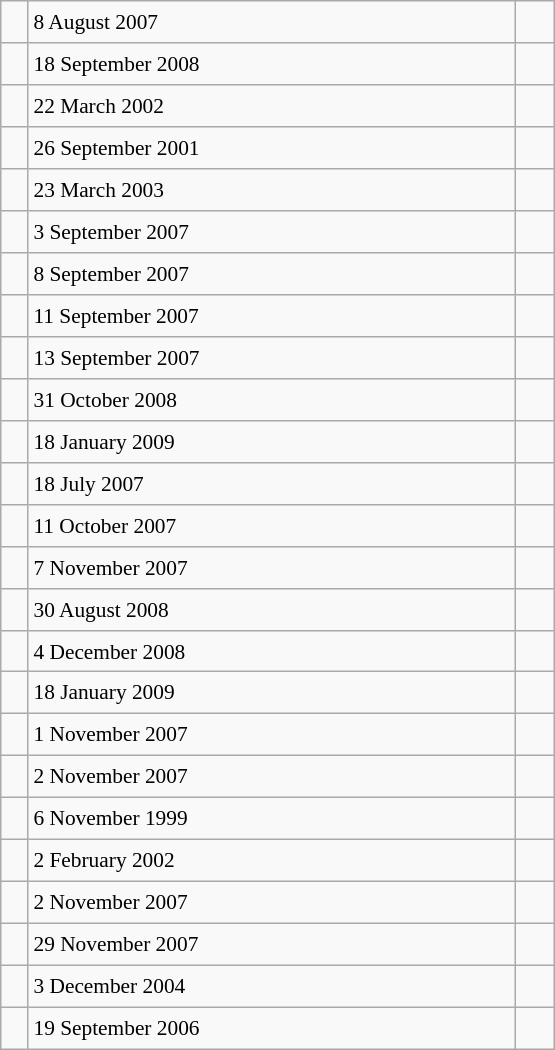<table class="wikitable" style="font-size: 89%; float: left; width: 26em; margin-right: 1em; height: 700px">
<tr>
<td></td>
<td>8 August 2007</td>
<td></td>
</tr>
<tr>
<td></td>
<td>18 September 2008</td>
<td></td>
</tr>
<tr>
<td></td>
<td>22 March 2002</td>
<td></td>
</tr>
<tr>
<td></td>
<td>26 September 2001</td>
<td></td>
</tr>
<tr>
<td></td>
<td>23 March 2003</td>
<td></td>
</tr>
<tr>
<td></td>
<td>3 September 2007</td>
<td></td>
</tr>
<tr>
<td></td>
<td>8 September 2007</td>
<td></td>
</tr>
<tr>
<td></td>
<td>11 September 2007</td>
<td></td>
</tr>
<tr>
<td></td>
<td>13 September 2007</td>
<td></td>
</tr>
<tr>
<td></td>
<td>31 October 2008</td>
<td></td>
</tr>
<tr>
<td></td>
<td>18 January 2009</td>
<td></td>
</tr>
<tr>
<td></td>
<td>18 July 2007</td>
<td></td>
</tr>
<tr>
<td></td>
<td>11 October 2007</td>
<td></td>
</tr>
<tr>
<td></td>
<td>7 November 2007</td>
<td></td>
</tr>
<tr>
<td></td>
<td>30 August 2008</td>
<td></td>
</tr>
<tr>
<td></td>
<td>4 December 2008</td>
<td></td>
</tr>
<tr>
<td></td>
<td>18 January 2009</td>
<td></td>
</tr>
<tr>
<td></td>
<td>1 November 2007</td>
<td></td>
</tr>
<tr>
<td></td>
<td>2 November 2007</td>
<td></td>
</tr>
<tr>
<td></td>
<td>6 November 1999</td>
<td> </td>
</tr>
<tr>
<td></td>
<td>2 February 2002</td>
<td></td>
</tr>
<tr>
<td></td>
<td>2 November 2007</td>
<td></td>
</tr>
<tr>
<td></td>
<td>29 November 2007</td>
<td></td>
</tr>
<tr>
<td></td>
<td>3 December 2004</td>
<td></td>
</tr>
<tr>
<td></td>
<td>19 September 2006</td>
<td></td>
</tr>
</table>
